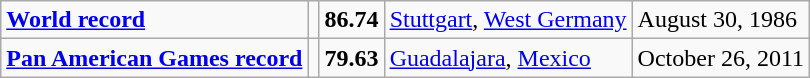<table class="wikitable">
<tr>
<td><strong><a href='#'>World record</a></strong></td>
<td></td>
<td><strong>86.74</strong></td>
<td><a href='#'>Stuttgart</a>, <a href='#'>West Germany</a></td>
<td>August 30, 1986</td>
</tr>
<tr>
<td><strong><a href='#'>Pan American Games record</a></strong></td>
<td></td>
<td><strong>79.63</strong></td>
<td><a href='#'>Guadalajara</a>, <a href='#'>Mexico</a></td>
<td>October 26, 2011</td>
</tr>
</table>
